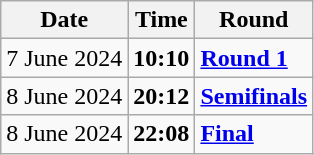<table class="wikitable">
<tr>
<th>Date</th>
<th>Time</th>
<th>Round</th>
</tr>
<tr>
<td>7 June 2024</td>
<td><strong>10:10</strong></td>
<td><strong><a href='#'>Round 1</a></strong></td>
</tr>
<tr>
<td>8 June 2024</td>
<td><strong>20:12</strong></td>
<td><strong><a href='#'>Semifinals</a></strong></td>
</tr>
<tr>
<td>8 June 2024</td>
<td><strong>22:08</strong></td>
<td><strong><a href='#'>Final</a></strong></td>
</tr>
</table>
